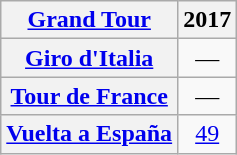<table class="wikitable plainrowheaders">
<tr>
<th scope="col"><a href='#'>Grand Tour</a></th>
<th scope="col">2017</th>
</tr>
<tr style="text-align:center;">
<th scope="row"> <a href='#'>Giro d'Italia</a></th>
<td>—</td>
</tr>
<tr style="text-align:center;">
<th scope="row"> <a href='#'>Tour de France</a></th>
<td>—</td>
</tr>
<tr style="text-align:center;">
<th scope="row"> <a href='#'>Vuelta a España</a></th>
<td><a href='#'>49</a></td>
</tr>
</table>
